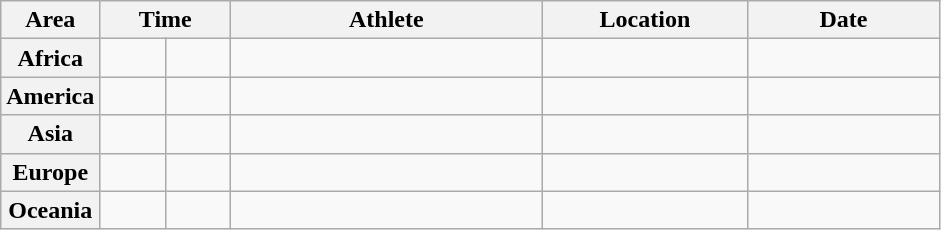<table class="wikitable">
<tr>
<th width="45">Area</th>
<th width="80" colspan="2">Time</th>
<th width="200">Athlete</th>
<th width="130">Location</th>
<th width="120">Date</th>
</tr>
<tr>
<th>Africa</th>
<td align="center"></td>
<td align="center"></td>
<td></td>
<td></td>
<td align="right"></td>
</tr>
<tr>
<th>America</th>
<td align="center"></td>
<td align="center"></td>
<td></td>
<td></td>
<td align="right"></td>
</tr>
<tr>
<th>Asia</th>
<td align="center"></td>
<td align="center"></td>
<td></td>
<td></td>
<td align="right"></td>
</tr>
<tr>
<th>Europe</th>
<td align="center"></td>
<td align="center"></td>
<td></td>
<td></td>
<td align="right"></td>
</tr>
<tr>
<th>Oceania</th>
<td align="center"></td>
<td align="center"></td>
<td></td>
<td></td>
<td align="right"></td>
</tr>
</table>
